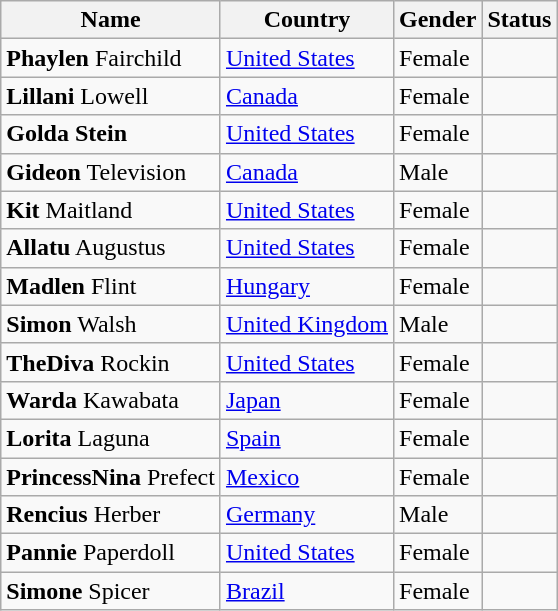<table class="wikitable" style="text-align:left;">
<tr>
<th>Name</th>
<th>Country</th>
<th>Gender</th>
<th>Status</th>
</tr>
<tr>
<td><strong>Phaylen</strong> Fairchild</td>
<td><a href='#'>United States</a></td>
<td>Female</td>
<td></td>
</tr>
<tr>
<td><strong>Lillani</strong> Lowell</td>
<td><a href='#'>Canada</a></td>
<td>Female</td>
<td></td>
</tr>
<tr>
<td><strong>Golda Stein</strong></td>
<td><a href='#'>United States</a></td>
<td>Female</td>
<td></td>
</tr>
<tr>
<td><strong>Gideon</strong> Television</td>
<td><a href='#'>Canada</a></td>
<td>Male</td>
<td></td>
</tr>
<tr>
<td><strong>Kit</strong> Maitland</td>
<td><a href='#'>United States</a></td>
<td>Female</td>
<td></td>
</tr>
<tr>
<td><strong>Allatu</strong> Augustus</td>
<td><a href='#'>United States</a></td>
<td>Female</td>
<td></td>
</tr>
<tr>
<td><strong>Madlen</strong> Flint</td>
<td><a href='#'>Hungary</a></td>
<td>Female</td>
<td></td>
</tr>
<tr>
<td><strong>Simon</strong> Walsh</td>
<td><a href='#'>United Kingdom</a></td>
<td>Male</td>
<td></td>
</tr>
<tr>
<td><strong>TheDiva</strong> Rockin</td>
<td><a href='#'>United States</a></td>
<td>Female</td>
<td></td>
</tr>
<tr>
<td><strong>Warda</strong> Kawabata</td>
<td><a href='#'>Japan</a></td>
<td>Female</td>
<td></td>
</tr>
<tr>
<td><strong>Lorita</strong> Laguna</td>
<td><a href='#'>Spain</a></td>
<td>Female</td>
<td></td>
</tr>
<tr>
<td><strong>PrincessNina</strong> Prefect</td>
<td><a href='#'>Mexico</a></td>
<td>Female</td>
<td></td>
</tr>
<tr>
<td><strong>Rencius</strong> Herber</td>
<td><a href='#'>Germany</a></td>
<td>Male</td>
<td></td>
</tr>
<tr>
<td><strong>Pannie</strong> Paperdoll</td>
<td><a href='#'>United States</a></td>
<td>Female</td>
<td></td>
</tr>
<tr>
<td><strong>Simone</strong> Spicer</td>
<td><a href='#'>Brazil</a></td>
<td>Female</td>
<td></td>
</tr>
</table>
